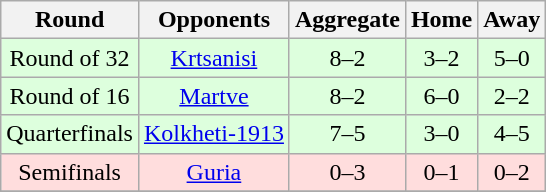<table class="wikitable" style="text-align:center">
<tr>
<th>Round</th>
<th>Opponents</th>
<th>Aggregate</th>
<th>Home</th>
<th>Away</th>
</tr>
<tr bgcolor="#ddffdd">
<td>Round of 32</td>
<td><a href='#'>Krtsanisi</a></td>
<td>8–2</td>
<td>3–2</td>
<td>5–0</td>
</tr>
<tr bgcolor="#ddffdd">
<td>Round of 16</td>
<td><a href='#'>Martve</a></td>
<td>8–2</td>
<td>6–0</td>
<td>2–2</td>
</tr>
<tr bgcolor="#ddffdd">
<td>Quarterfinals</td>
<td><a href='#'>Kolkheti-1913</a></td>
<td>7–5</td>
<td>3–0</td>
<td>4–5</td>
</tr>
<tr bgcolor="#ffdddd">
<td>Semifinals</td>
<td><a href='#'>Guria</a></td>
<td>0–3</td>
<td>0–1</td>
<td>0–2</td>
</tr>
<tr bgcolor="#ddffdd">
</tr>
</table>
